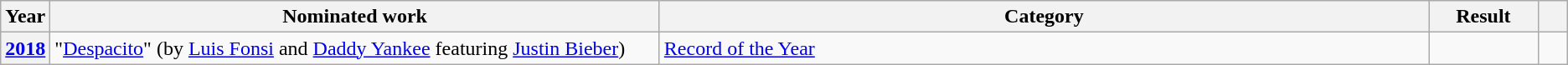<table class="wikitable plainrowheaders">
<tr>
<th scope="col" style="width:1em;">Year</th>
<th scope="col" style="width:30em;">Nominated work</th>
<th scope="col" style="width:38em;">Category</th>
<th scope="col" style="width:5em;">Result</th>
<th scope="col" style="width:1em;"></th>
</tr>
<tr>
<th scope="row"><a href='#'>2018</a></th>
<td>"<a href='#'>Despacito</a>" (by <a href='#'>Luis Fonsi</a> and <a href='#'>Daddy Yankee</a> featuring <a href='#'>Justin Bieber</a>)</td>
<td><a href='#'>Record of the Year</a></td>
<td></td>
<td></td>
</tr>
</table>
